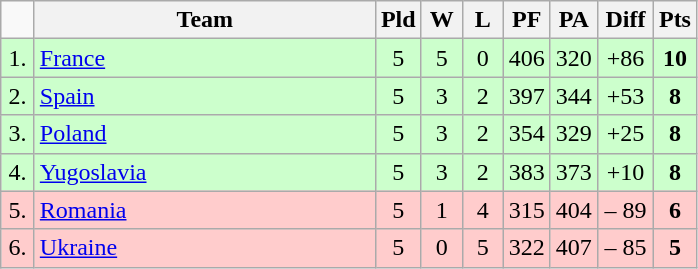<table class=wikitable style="text-align:center">
<tr>
<td width=15></td>
<th width=220>Team</th>
<th width=20>Pld</th>
<th width=20>W</th>
<th width=20>L</th>
<th width=20>PF</th>
<th width=20>PA</th>
<th width=30>Diff</th>
<th width=20>Pts</th>
</tr>
<tr bgcolor=#ccffcc>
<td>1.</td>
<td align=left> <a href='#'>France</a></td>
<td>5</td>
<td>5</td>
<td>0</td>
<td>406</td>
<td>320</td>
<td>+86</td>
<td><strong>10</strong></td>
</tr>
<tr bgcolor=#ccffcc>
<td>2.</td>
<td align=left> <a href='#'>Spain</a></td>
<td>5</td>
<td>3</td>
<td>2</td>
<td>397</td>
<td>344</td>
<td>+53</td>
<td><strong>8</strong></td>
</tr>
<tr bgcolor=#ccffcc>
<td>3.</td>
<td align=left> <a href='#'>Poland</a></td>
<td>5</td>
<td>3</td>
<td>2</td>
<td>354</td>
<td>329</td>
<td>+25</td>
<td><strong>8</strong></td>
</tr>
<tr bgcolor=#ccffcc>
<td>4.</td>
<td align=left> <a href='#'>Yugoslavia</a></td>
<td>5</td>
<td>3</td>
<td>2</td>
<td>383</td>
<td>373</td>
<td>+10</td>
<td><strong>8</strong></td>
</tr>
<tr bgcolor=#ffcccc>
<td>5.</td>
<td align=left> <a href='#'>Romania</a></td>
<td>5</td>
<td>1</td>
<td>4</td>
<td>315</td>
<td>404</td>
<td>– 89</td>
<td><strong>6</strong></td>
</tr>
<tr bgcolor=#ffcccc>
<td>6.</td>
<td align=left> <a href='#'>Ukraine</a></td>
<td>5</td>
<td>0</td>
<td>5</td>
<td>322</td>
<td>407</td>
<td>– 85</td>
<td><strong>5</strong></td>
</tr>
</table>
